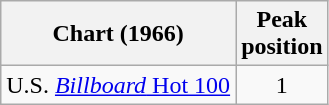<table class="wikitable">
<tr>
<th>Chart (1966)</th>
<th>Peak<br>position</th>
</tr>
<tr>
<td>U.S. <a href='#'><em>Billboard</em> Hot 100</a></td>
<td align="center">1</td>
</tr>
</table>
